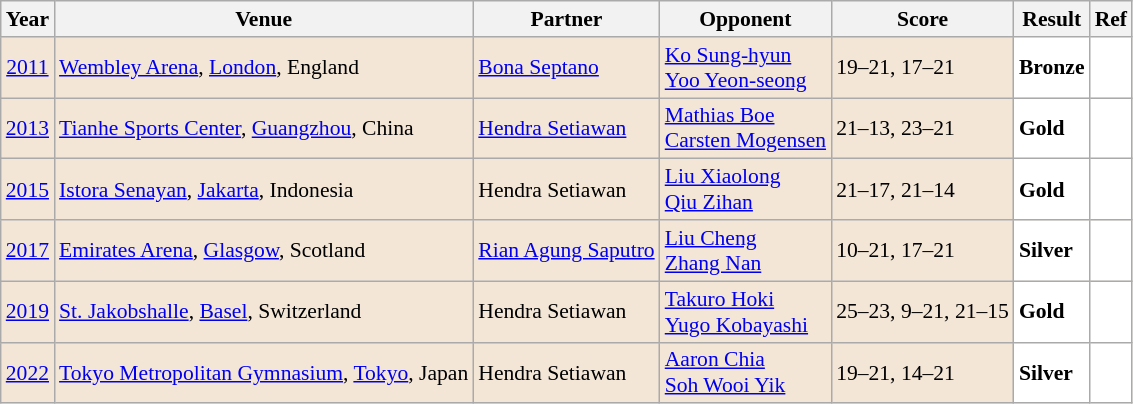<table class="sortable wikitable" style="font-size: 90%">
<tr>
<th>Year</th>
<th>Venue</th>
<th>Partner</th>
<th>Opponent</th>
<th>Score</th>
<th>Result</th>
<th>Ref</th>
</tr>
<tr style="background:#F3E6D7">
<td align="center"><a href='#'>2011</a></td>
<td align="left"><a href='#'>Wembley Arena</a>, <a href='#'>London</a>, England</td>
<td align="left"> <a href='#'>Bona Septano</a></td>
<td align="left"> <a href='#'>Ko Sung-hyun</a><br> <a href='#'>Yoo Yeon-seong</a></td>
<td align="left">19–21, 17–21</td>
<td style="text-align:left; background:white"> <strong>Bronze</strong></td>
<td style="text-align:center; background:white"></td>
</tr>
<tr style="background:#F3E6D7">
<td align="center"><a href='#'>2013</a></td>
<td align="left"><a href='#'>Tianhe Sports Center</a>, <a href='#'>Guangzhou</a>, China</td>
<td align="left"> <a href='#'>Hendra Setiawan</a></td>
<td align="left"> <a href='#'>Mathias Boe</a><br> <a href='#'>Carsten Mogensen</a></td>
<td align="left">21–13, 23–21</td>
<td style="text-align:left; background:white"> <strong>Gold</strong></td>
<td style="text-align:center; background:white"></td>
</tr>
<tr style="background:#F3E6D7">
<td align="center"><a href='#'>2015</a></td>
<td align="left"><a href='#'>Istora Senayan</a>, <a href='#'>Jakarta</a>, Indonesia</td>
<td align="left"> Hendra Setiawan</td>
<td align="left"> <a href='#'>Liu Xiaolong</a><br> <a href='#'>Qiu Zihan</a></td>
<td align="left">21–17, 21–14</td>
<td style="text-align:left; background:white"> <strong>Gold</strong></td>
<td style="text-align:center; background:white"></td>
</tr>
<tr style="background:#F3E6D7">
<td align="center"><a href='#'>2017</a></td>
<td align="left"><a href='#'>Emirates Arena</a>, <a href='#'>Glasgow</a>, Scotland</td>
<td align="left"> <a href='#'>Rian Agung Saputro</a></td>
<td align="left"> <a href='#'>Liu Cheng</a><br> <a href='#'>Zhang Nan</a></td>
<td align="left">10–21, 17–21</td>
<td style="text-align:left; background:white"> <strong>Silver</strong></td>
<td style="text-align:center; background:white"></td>
</tr>
<tr style="background:#F3E6D7">
<td align="center"><a href='#'>2019</a></td>
<td align="left"><a href='#'>St. Jakobshalle</a>, <a href='#'>Basel</a>, Switzerland</td>
<td align="left"> Hendra Setiawan</td>
<td align="left"> <a href='#'>Takuro Hoki</a><br> <a href='#'>Yugo Kobayashi</a></td>
<td align="left">25–23, 9–21, 21–15</td>
<td style="text-align:left; background:white"> <strong>Gold</strong></td>
<td style="text-align:center; background:white"></td>
</tr>
<tr style="background:#F3E6D7">
<td align="center"><a href='#'>2022</a></td>
<td align="left"><a href='#'>Tokyo Metropolitan Gymnasium</a>, <a href='#'>Tokyo</a>, Japan</td>
<td align="left"> Hendra Setiawan</td>
<td align="left"> <a href='#'>Aaron Chia</a><br> <a href='#'>Soh Wooi Yik</a></td>
<td align="left">19–21, 14–21</td>
<td style="text-align:left; background:white"> <strong>Silver</strong></td>
<td style="text-align:center; background:white"></td>
</tr>
</table>
